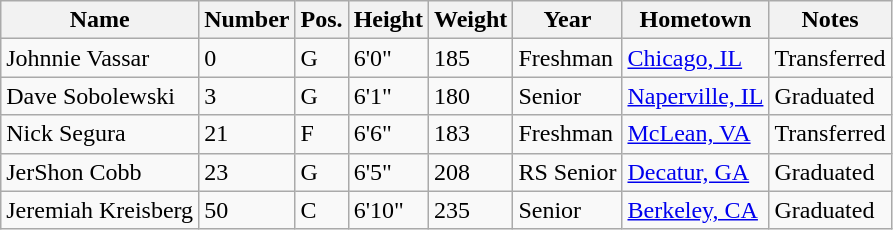<table class="wikitable sortable" border="1">
<tr>
<th>Name</th>
<th>Number</th>
<th>Pos.</th>
<th>Height</th>
<th>Weight</th>
<th>Year</th>
<th>Hometown</th>
<th class="unsortable">Notes</th>
</tr>
<tr>
<td>Johnnie Vassar</td>
<td>0</td>
<td>G</td>
<td>6'0"</td>
<td>185</td>
<td>Freshman</td>
<td><a href='#'>Chicago, IL</a></td>
<td>Transferred</td>
</tr>
<tr>
<td>Dave Sobolewski</td>
<td>3</td>
<td>G</td>
<td>6'1"</td>
<td>180</td>
<td>Senior</td>
<td><a href='#'>Naperville, IL</a></td>
<td>Graduated</td>
</tr>
<tr>
<td>Nick Segura</td>
<td>21</td>
<td>F</td>
<td>6'6"</td>
<td>183</td>
<td>Freshman</td>
<td><a href='#'>McLean, VA</a></td>
<td>Transferred</td>
</tr>
<tr>
<td>JerShon Cobb</td>
<td>23</td>
<td>G</td>
<td>6'5"</td>
<td>208</td>
<td>RS Senior</td>
<td><a href='#'>Decatur, GA</a></td>
<td>Graduated</td>
</tr>
<tr>
<td>Jeremiah Kreisberg</td>
<td>50</td>
<td>C</td>
<td>6'10"</td>
<td>235</td>
<td>Senior</td>
<td><a href='#'>Berkeley, CA</a></td>
<td>Graduated</td>
</tr>
</table>
